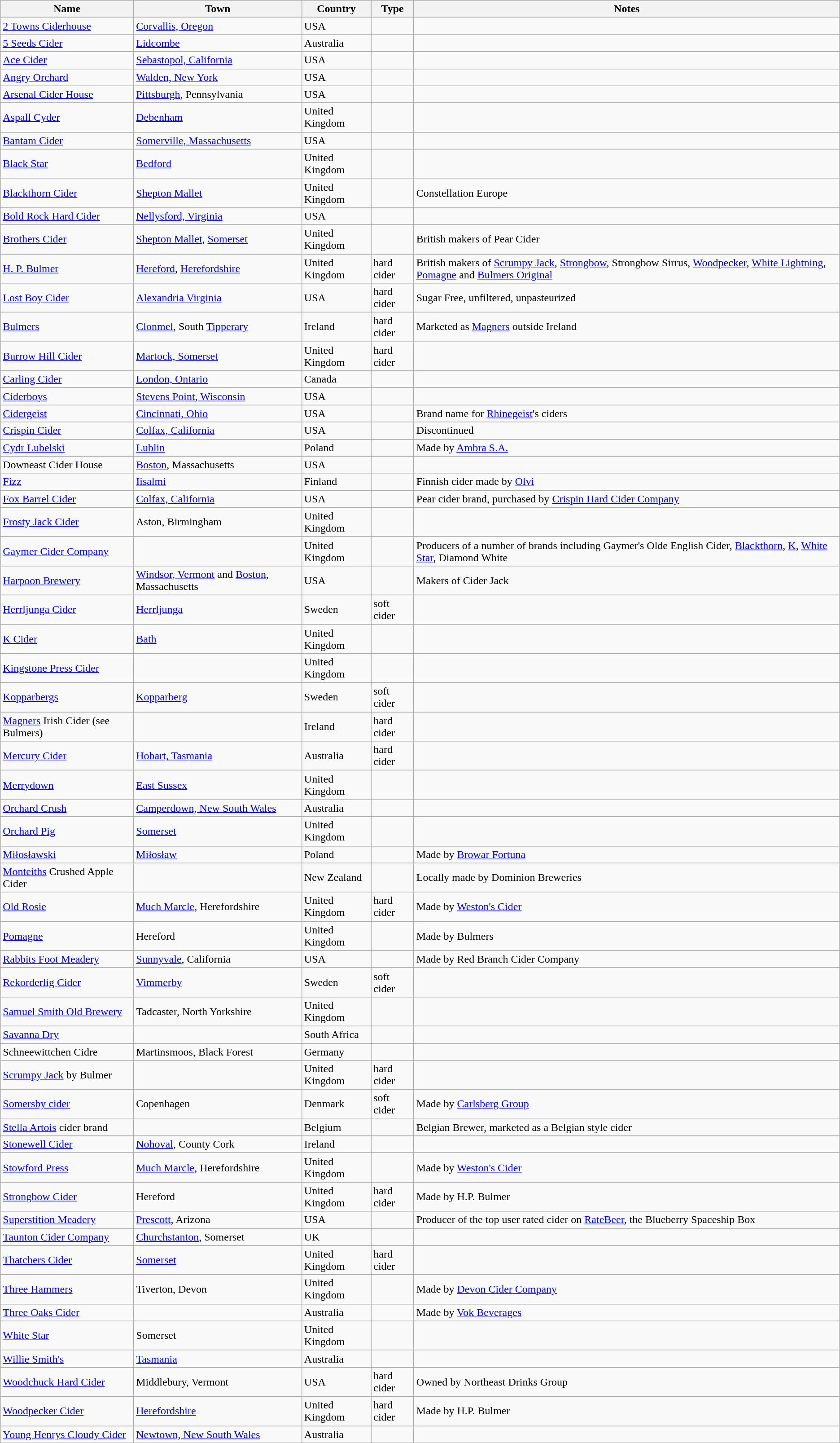<table class="wikitable sortable" style="text-align:center">
<tr>
<th><strong>Name</strong></th>
<th><strong>Town</strong></th>
<th><strong>Country</strong></th>
<th><strong>Type</strong></th>
<th><strong>Notes</strong></th>
</tr>
<tr>
<td align=left><a href='#'>2 Towns Ciderhouse</a></td>
<td align=left><a href='#'>Corvallis, Oregon</a></td>
<td align=left>USA</td>
<td align=left></td>
<td align=left></td>
</tr>
<tr>
<td align=left><a href='#'>5 Seeds Cider</a></td>
<td align=left><a href='#'>Lidcombe</a></td>
<td align=left>Australia</td>
<td align=left></td>
<td align=left></td>
</tr>
<tr>
<td align=left><a href='#'>Ace Cider</a></td>
<td align=left><a href='#'>Sebastopol, California</a></td>
<td align=left>USA</td>
<td align=left></td>
<td align=left></td>
</tr>
<tr>
<td align=left><a href='#'>Angry Orchard</a></td>
<td align=left><a href='#'>Walden, New York</a></td>
<td align=left>USA</td>
<td align=left></td>
<td align=left></td>
</tr>
<tr>
<td align=left><a href='#'>Arsenal Cider House</a></td>
<td align=left><a href='#'>Pittsburgh</a>, Pennsylvania</td>
<td align=left>USA</td>
<td align=left></td>
<td align=left></td>
</tr>
<tr>
<td align=left><a href='#'>Aspall Cyder</a></td>
<td align=left><a href='#'>Debenham</a></td>
<td align=left>United Kingdom</td>
<td align=left></td>
<td align=left></td>
</tr>
<tr>
<td align=left><a href='#'>Bantam Cider</a></td>
<td align=left><a href='#'>Somerville, Massachusetts</a></td>
<td align=left>USA</td>
<td align=left></td>
<td align=left></td>
</tr>
<tr>
<td align=left><a href='#'>Black Star</a></td>
<td align=left><a href='#'>Bedford</a></td>
<td align=left>United Kingdom</td>
<td align=left></td>
<td align=left></td>
</tr>
<tr>
<td align=left><a href='#'>Blackthorn Cider</a></td>
<td align=left><a href='#'>Shepton Mallet</a></td>
<td align=left>United Kingdom</td>
<td align=left></td>
<td align=left>Constellation Europe</td>
</tr>
<tr>
<td align=left><a href='#'>Bold Rock Hard Cider</a></td>
<td align=left><a href='#'>Nellysford, Virginia</a></td>
<td align=left>USA</td>
<td align=left></td>
<td align=left></td>
</tr>
<tr>
<td align=left><a href='#'>Brothers Cider</a></td>
<td align=left><a href='#'>Shepton Mallet</a>, <a href='#'>Somerset</a></td>
<td align=left>United Kingdom</td>
<td align=left></td>
<td align=left>British makers of Pear Cider</td>
</tr>
<tr>
<td align=left><a href='#'>H. P. Bulmer</a></td>
<td align=left><a href='#'>Hereford</a>, <a href='#'>Herefordshire</a></td>
<td align=left>United Kingdom</td>
<td align=left>hard cider</td>
<td align=left>British makers of <a href='#'>Scrumpy Jack</a>, <a href='#'>Strongbow</a>, Strongbow Sirrus, <a href='#'>Woodpecker</a>, <a href='#'>White Lightning</a>, <a href='#'>Pomagne</a> and <a href='#'>Bulmers Original</a></td>
</tr>
<tr>
<td align=left><a href='#'>Lost Boy Cider</a></td>
<td align=left><a href='#'>Alexandria Virginia</a></td>
<td align=left>USA</td>
<td align=left>hard cider</td>
<td align=left>Sugar Free, unfiltered, unpasteurized</td>
</tr>
<tr>
<td align=left><a href='#'>Bulmers</a></td>
<td align=left><a href='#'>Clonmel</a>, South <a href='#'>Tipperary</a></td>
<td align=left>Ireland</td>
<td align=left>hard cider</td>
<td align=left>Marketed as <a href='#'>Magners</a> outside Ireland</td>
</tr>
<tr>
<td align=left><a href='#'>Burrow Hill Cider</a></td>
<td align=left><a href='#'>Martock, Somerset</a></td>
<td align=left>United Kingdom</td>
<td align=left>hard cider</td>
<td align=left></td>
</tr>
<tr>
<td align=left><a href='#'>Carling Cider</a></td>
<td align=left><a href='#'>London, Ontario</a></td>
<td align=left>Canada</td>
<td align=left></td>
<td align=left></td>
</tr>
<tr>
<td align=left><a href='#'>Ciderboys</a></td>
<td align=left><a href='#'>Stevens Point, Wisconsin</a></td>
<td align=left>USA</td>
<td align=left></td>
<td align=left></td>
</tr>
<tr>
<td align=left><a href='#'>Cidergeist</a></td>
<td align=left><a href='#'>Cincinnati, Ohio</a></td>
<td align=left>USA</td>
<td align=left></td>
<td align=left>Brand name for <a href='#'>Rhinegeist</a>'s ciders</td>
</tr>
<tr>
<td align=left><a href='#'>Crispin Cider</a></td>
<td align=left><a href='#'>Colfax, California</a></td>
<td align=left>USA</td>
<td align=left></td>
<td align=left>Discontinued</td>
</tr>
<tr>
<td align=left><a href='#'>Cydr Lubelski</a></td>
<td align=left><a href='#'>Lublin</a></td>
<td align=left>Poland</td>
<td align=left></td>
<td align=left>Made by <a href='#'>Ambra S.A.</a></td>
</tr>
<tr>
<td align=left>Downeast Cider House</td>
<td align=left><a href='#'>Boston</a>, Massachusetts</td>
<td align=left>USA</td>
<td align=left></td>
<td align=left></td>
</tr>
<tr>
<td align=left><a href='#'>Fizz</a></td>
<td align=left><a href='#'>Iisalmi</a></td>
<td align=left>Finland</td>
<td align=left></td>
<td align=left>Finnish cider made by <a href='#'>Olvi</a></td>
</tr>
<tr>
<td align=left><a href='#'>Fox Barrel Cider</a></td>
<td align=left><a href='#'>Colfax, California</a></td>
<td align=left>USA</td>
<td align=left></td>
<td align=left>Pear cider brand, purchased by <a href='#'>Crispin Hard Cider Company</a></td>
</tr>
<tr>
<td align=left><a href='#'>Frosty Jack Cider</a></td>
<td align=left>Aston, Birmingham</td>
<td align=left>United Kingdom</td>
<td align=left></td>
<td align=left></td>
</tr>
<tr>
<td align=left><a href='#'>Gaymer Cider Company</a></td>
<td></td>
<td align=left>United Kingdom</td>
<td align=left></td>
<td align=left>Producers of a number of brands including Gaymer's Olde English Cider, <a href='#'>Blackthorn</a>, <a href='#'>K</a>, <a href='#'>White Star</a>, Diamond White</td>
</tr>
<tr>
<td align=left><a href='#'>Harpoon Brewery</a></td>
<td align=left><a href='#'>Windsor, Vermont</a> and <a href='#'>Boston</a>, Massachusetts</td>
<td align=left>USA</td>
<td align=left></td>
<td align=left>Makers of Cider Jack</td>
</tr>
<tr>
<td align=left><a href='#'>Herrljunga Cider</a></td>
<td align=left><a href='#'>Herrljunga</a></td>
<td align=left>Sweden</td>
<td align=left>soft cider</td>
<td align=left></td>
</tr>
<tr>
<td align=left><a href='#'>K Cider</a></td>
<td align=left><a href='#'>Bath</a></td>
<td align=left>United Kingdom</td>
<td align=left></td>
<td align=left></td>
</tr>
<tr>
<td align=left><a href='#'>Kingstone Press Cider</a></td>
<td align=left></td>
<td align=left>United Kingdom</td>
<td align=left></td>
<td align=left></td>
</tr>
<tr>
<td align=left><a href='#'>Kopparbergs</a></td>
<td align=left><a href='#'>Kopparberg</a></td>
<td align=left>Sweden</td>
<td align=left>soft cider</td>
<td align=left></td>
</tr>
<tr>
<td align=left><a href='#'>Magners</a> Irish Cider (see Bulmers)</td>
<td></td>
<td align=left>Ireland</td>
<td align=left>hard cider</td>
<td align=left></td>
</tr>
<tr>
<td align=left><a href='#'>Mercury Cider</a></td>
<td align=left><a href='#'>Hobart, Tasmania</a></td>
<td align=left>Australia</td>
<td align=left>hard cider</td>
<td align=left></td>
</tr>
<tr>
<td align=left><a href='#'>Merrydown</a></td>
<td align=left><a href='#'>East Sussex</a></td>
<td align=left>United Kingdom</td>
<td align=left></td>
<td align=left></td>
</tr>
<tr>
<td align=left><a href='#'>Orchard Crush</a></td>
<td align=left><a href='#'>Camperdown, New South Wales</a></td>
<td align=left>Australia</td>
<td align=left></td>
<td align=left></td>
</tr>
<tr>
<td align=left><a href='#'>Orchard Pig</a></td>
<td align=left><a href='#'>Somerset</a></td>
<td align=left>United Kingdom</td>
<td align=left></td>
<td align=left></td>
</tr>
<tr>
<td align=left><a href='#'>Miłosławski</a></td>
<td align=left><a href='#'>Miłosław</a></td>
<td align=left>Poland</td>
<td align=left></td>
<td align=left>Made by <a href='#'>Browar Fortuna</a></td>
</tr>
<tr>
<td align=left><a href='#'>Monteiths</a> Crushed Apple Cider</td>
<td></td>
<td align=left>New Zealand</td>
<td align=left></td>
<td align=left>Locally made by Dominion Breweries</td>
</tr>
<tr>
<td align=left><a href='#'>Old Rosie</a></td>
<td align=left><a href='#'>Much Marcle</a>, Herefordshire</td>
<td align=left>United Kingdom</td>
<td align=left>hard cider</td>
<td align=left>Made by <a href='#'>Weston's Cider</a></td>
</tr>
<tr>
<td align=left><a href='#'>Pomagne</a></td>
<td align=left>Hereford</td>
<td align=left>United Kingdom</td>
<td align=left></td>
<td align=left>Made by Bulmers</td>
</tr>
<tr>
<td align=left><a href='#'>Rabbits Foot Meadery</a></td>
<td align=left><a href='#'>Sunnyvale</a>, California</td>
<td align=left>USA</td>
<td align=left></td>
<td align=left>Made by Red Branch Cider Company</td>
</tr>
<tr>
<td align=left><a href='#'>Rekorderlig Cider</a></td>
<td align=left><a href='#'>Vimmerby</a></td>
<td align=left>Sweden</td>
<td align=left>soft cider</td>
<td align=left></td>
</tr>
<tr>
<td align=left><a href='#'>Samuel Smith Old Brewery</a></td>
<td align=left>Tadcaster, North Yorkshire</td>
<td align=left>United Kingdom</td>
<td align=left></td>
<td align=left></td>
</tr>
<tr>
<td align=left><a href='#'>Savanna Dry</a></td>
<td></td>
<td align=left>South Africa</td>
<td align=left></td>
<td align=left></td>
</tr>
<tr>
<td align=left>Schneewittchen Cidre</td>
<td align=left>Martinsmoos, Black Forest</td>
<td align=left>Germany</td>
<td align=left></td>
<td align=left></td>
</tr>
<tr>
<td align=left><a href='#'>Scrumpy Jack</a> by Bulmer</td>
<td></td>
<td align=left>United Kingdom</td>
<td align=left>hard cider</td>
<td align=left></td>
</tr>
<tr>
<td align=left><a href='#'>Somersby cider</a></td>
<td align=left>Copenhagen</td>
<td align=left>Denmark</td>
<td align=left>soft cider</td>
<td align=left>Made by <a href='#'>Carlsberg Group</a></td>
</tr>
<tr>
<td align=left><a href='#'>Stella Artois</a> cider brand</td>
<td></td>
<td align=left>Belgium</td>
<td align=left></td>
<td align=left>Belgian Brewer, marketed as a Belgian style cider</td>
</tr>
<tr>
<td align=left><a href='#'>Stonewell Cider</a></td>
<td align=left><a href='#'>Nohoval</a>, County Cork</td>
<td align=left>Ireland</td>
<td align=left></td>
<td align=left></td>
</tr>
<tr>
<td align=left><a href='#'>Stowford Press</a></td>
<td align=left><a href='#'>Much Marcle</a>, Herefordshire</td>
<td align=left>United Kingdom</td>
<td align=left></td>
<td align=left>Made by <a href='#'>Weston's Cider</a></td>
</tr>
<tr>
<td align=left><a href='#'>Strongbow Cider</a></td>
<td align=left>Hereford</td>
<td align=left>United Kingdom</td>
<td align=left>hard cider</td>
<td align=left>Made by H.P. Bulmer</td>
</tr>
<tr>
<td align=left><a href='#'>Superstition Meadery</a></td>
<td align=left><a href='#'>Prescott</a>, Arizona</td>
<td align=left>USA</td>
<td align=left></td>
<td align=left>Producer of the top user rated cider on <a href='#'>RateBeer</a>, the Blueberry Spaceship Box</td>
</tr>
<tr>
<td align=left><a href='#'>Taunton Cider Company</a></td>
<td align=left><a href='#'>Churchstanton</a>, Somerset</td>
<td align=left>UK</td>
<td align=left></td>
<td align=left></td>
</tr>
<tr>
<td align=left><a href='#'>Thatchers Cider</a></td>
<td align=left><a href='#'>Somerset</a></td>
<td align=left>United Kingdom</td>
<td align=left>hard cider</td>
<td></td>
</tr>
<tr>
<td align=left><a href='#'>Three Hammers</a></td>
<td align=left>Tiverton, Devon</td>
<td align=left>United Kingdom</td>
<td align=left></td>
<td align=left>Made by <a href='#'>Devon Cider Company</a></td>
</tr>
<tr>
<td align=left><a href='#'>Three Oaks Cider</a></td>
<td align=left></td>
<td align=left>Australia</td>
<td align=left></td>
<td align=left>Made by <a href='#'>Vok Beverages</a></td>
</tr>
<tr>
<td align=left><a href='#'>White Star</a></td>
<td align=left>Somerset</td>
<td align=left>United Kingdom</td>
<td align=left></td>
<td align=left></td>
</tr>
<tr>
<td align=left><a href='#'>Willie Smith's</a></td>
<td align=left><a href='#'>Tasmania</a></td>
<td align=left>Australia</td>
<td align=left></td>
<td align=left></td>
</tr>
<tr>
<td align=left><a href='#'>Woodchuck Hard Cider</a></td>
<td align=left>Middlebury, Vermont</td>
<td align=left>USA</td>
<td align=left>hard cider</td>
<td align=left>Owned by Northeast Drinks Group</td>
</tr>
<tr>
<td align=left><a href='#'>Woodpecker Cider</a></td>
<td align=left><a href='#'>Herefordshire</a></td>
<td align=left>United Kingdom</td>
<td align=left>hard cider</td>
<td align=left>Made by H.P. Bulmer</td>
</tr>
<tr>
<td align=left><a href='#'>Young Henrys Cloudy Cider</a></td>
<td align=left><a href='#'>Newtown, New South Wales</a></td>
<td align=left>Australia</td>
<td align=left></td>
<td align=left></td>
</tr>
<tr>
</tr>
</table>
